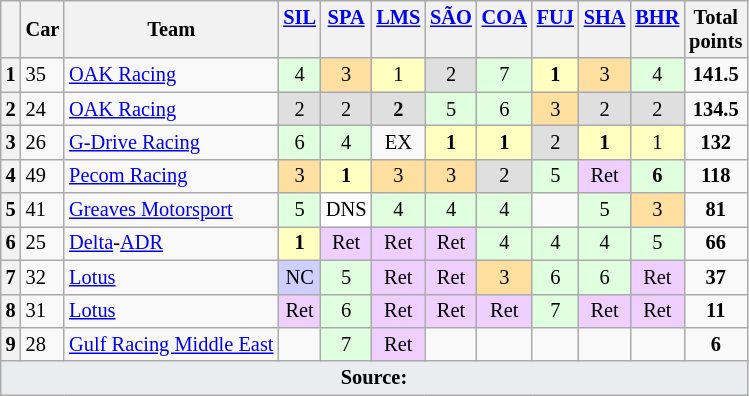<table class="wikitable" style="font-size: 85%; text-align:center;">
<tr valign="top">
<th valign=middle></th>
<th valign=middle>Car</th>
<th valign=middle>Team</th>
<th><a href='#'>SIL</a><br></th>
<th><a href='#'>SPA</a><br></th>
<th><a href='#'>LMS</a><br></th>
<th><a href='#'>SÃO</a><br></th>
<th><a href='#'>COA</a><br></th>
<th><a href='#'>FUJ</a><br></th>
<th><a href='#'>SHA</a><br></th>
<th><a href='#'>BHR</a><br></th>
<th valign=middle>Total<br>points</th>
</tr>
<tr>
<th>1</th>
<td align=left>35</td>
<td align=left> <a href='#'>OAK Racing</a></td>
<td style="background:#DFFFDF;">4</td>
<td style="background:#FFDF9F;">3</td>
<td style="background:#FFFFBF;">1</td>
<td style="background:#DFDFDF;">2</td>
<td style="background:#DFFFDF;">7</td>
<td style="background:#FFFFBF;"><strong>1</strong></td>
<td style="background:#FFDF9F;">3</td>
<td style="background:#DFFFDF;">4</td>
<td><strong>141.5</strong></td>
</tr>
<tr>
<th>2</th>
<td align=left>24</td>
<td align=left> <a href='#'>OAK Racing</a></td>
<td style="background:#DFDFDF;">2</td>
<td style="background:#DFDFDF;">2</td>
<td style="background:#DFDFDF;"><strong>2</strong></td>
<td style="background:#DFFFDF;">5</td>
<td style="background:#DFFFDF;">6</td>
<td style="background:#FFDF9F;">3</td>
<td style="background:#DFDFDF;">2</td>
<td style="background:#DFDFDF;">2</td>
<td><strong>134.5</strong></td>
</tr>
<tr>
<th>3</th>
<td align=left>26</td>
<td align=left> <a href='#'>G-Drive Racing</a></td>
<td style="background:#DFFFDF;">6</td>
<td style="background:#DFFFDF;">4</td>
<td>EX</td>
<td style="background:#FFFFBF;"><strong>1</strong></td>
<td style="background:#FFFFBF;"><strong>1</strong></td>
<td style="background:#DFDFDF;">2</td>
<td style="background:#FFFFBF;"><strong>1</strong></td>
<td style="background:#FFFFBF;">1</td>
<td><strong>132</strong></td>
</tr>
<tr>
<th>4</th>
<td align=left>49</td>
<td align=left> <a href='#'>Pecom Racing</a></td>
<td style="background:#FFDF9F;">3</td>
<td style="background:#FFFFBF;"><strong>1</strong></td>
<td style="background:#FFDF9F;">3</td>
<td style="background:#FFDF9F;">3</td>
<td style="background:#DFDFDF;">2</td>
<td style="background:#DFFFDF;">5</td>
<td style="background:#EFCFFF;">Ret</td>
<td style="background:#DFFFDF;"><strong>6</strong></td>
<td><strong>118</strong></td>
</tr>
<tr>
<th>5</th>
<td align=left>41</td>
<td align=left> <a href='#'>Greaves Motorsport</a></td>
<td style="background:#DFFFDF;">5</td>
<td style="background:#FFFFFF;">DNS</td>
<td style="background:#DFFFDF;">4</td>
<td style="background:#DFFFDF;">4</td>
<td style="background:#DFFFDF;">4</td>
<td></td>
<td style="background:#DFFFDF;">5</td>
<td style="background:#FFDF9F;">3</td>
<td><strong>81</strong></td>
</tr>
<tr>
<th>6</th>
<td align=left>25</td>
<td align=left> <a href='#'>Delta</a>-<a href='#'>ADR</a></td>
<td style="background:#FFFFBF;"><strong>1</strong></td>
<td style="background:#EFCFFF;">Ret</td>
<td style="background:#EFCFFF;">Ret</td>
<td style="background:#EFCFFF;">Ret</td>
<td style="background:#DFFFDF;">4</td>
<td style="background:#DFFFDF;">4</td>
<td style="background:#DFFFDF;">4</td>
<td style="background:#DFFFDF;">5</td>
<td><strong>66</strong></td>
</tr>
<tr>
<th>7</th>
<td align=left>32</td>
<td align=left> <a href='#'>Lotus</a></td>
<td style="background:#CFCFFF;">NC</td>
<td style="background:#DFFFDF;">5</td>
<td style="background:#EFCFFF;">Ret</td>
<td style="background:#EFCFFF;">Ret</td>
<td style="background:#FFDF9F;">3</td>
<td style="background:#DFFFDF;">6</td>
<td style="background:#DFFFDF;">6</td>
<td style="background:#EFCFFF;">Ret</td>
<td><strong>37</strong></td>
</tr>
<tr>
<th>8</th>
<td align=left>31</td>
<td align=left> <a href='#'>Lotus</a></td>
<td style="background:#EFCFFF;">Ret</td>
<td style="background:#DFFFDF;">6</td>
<td style="background:#EFCFFF;">Ret</td>
<td style="background:#EFCFFF;">Ret</td>
<td style="background:#EFCFFF;">Ret</td>
<td style="background:#DFFFDF;">7</td>
<td style="background:#EFCFFF;">Ret</td>
<td style="background:#EFCFFF;">Ret</td>
<td><strong>11</strong></td>
</tr>
<tr>
<th>9</th>
<td align=left>28</td>
<td align=left> <a href='#'>Gulf Racing Middle East</a></td>
<td></td>
<td style="background:#DFFFDF;">7</td>
<td style="background:#EFCFFF;">Ret</td>
<td></td>
<td></td>
<td></td>
<td></td>
<td></td>
<td><strong>6</strong></td>
</tr>
<tr class="sortbottom">
<td colspan="12" style="background-color:#EAECF0;text-align:center"><strong>Source:</strong></td>
</tr>
</table>
